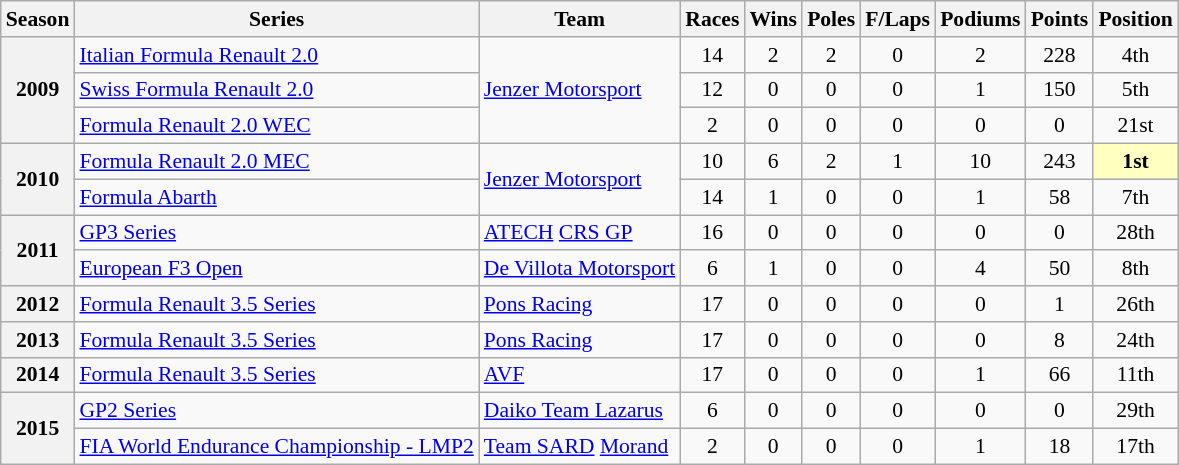<table class="wikitable" style="font-size: 90%; text-align:center">
<tr>
<th>Season</th>
<th>Series</th>
<th>Team</th>
<th>Races</th>
<th>Wins</th>
<th>Poles</th>
<th>F/Laps</th>
<th>Podiums</th>
<th>Points</th>
<th>Position</th>
</tr>
<tr>
<th rowspan=3>2009</th>
<td align=left><a href='#'>Italian Formula Renault 2.0</a></td>
<td rowspan=3 align=left><a href='#'>Jenzer Motorsport</a></td>
<td>14</td>
<td>2</td>
<td>2</td>
<td>0</td>
<td>2</td>
<td>228</td>
<td>4th</td>
</tr>
<tr>
<td align=left><a href='#'>Swiss Formula Renault 2.0</a></td>
<td>12</td>
<td>0</td>
<td>0</td>
<td>0</td>
<td>1</td>
<td>150</td>
<td>5th</td>
</tr>
<tr>
<td align=left><a href='#'>Formula Renault 2.0 WEC</a></td>
<td>2</td>
<td>0</td>
<td>0</td>
<td>0</td>
<td>0</td>
<td>0</td>
<td>21st</td>
</tr>
<tr>
<th rowspan=2>2010</th>
<td align=left><a href='#'>Formula Renault 2.0 MEC</a></td>
<td rowspan=2 align=left><a href='#'>Jenzer Motorsport</a></td>
<td>10</td>
<td>6</td>
<td>2</td>
<td>1</td>
<td>10</td>
<td>243</td>
<td align="center" style="background:#FFFFBF;"><strong>1st</strong></td>
</tr>
<tr>
<td align=left><a href='#'>Formula Abarth</a></td>
<td>14</td>
<td>1</td>
<td>0</td>
<td>0</td>
<td>1</td>
<td>58</td>
<td>7th</td>
</tr>
<tr>
<th rowspan=2>2011</th>
<td align=left><a href='#'>GP3 Series</a></td>
<td align=left><a href='#'>ATECH</a> <a href='#'>CRS GP</a></td>
<td>16</td>
<td>0</td>
<td>0</td>
<td>0</td>
<td>0</td>
<td>0</td>
<td>28th</td>
</tr>
<tr>
<td align=left><a href='#'>European F3 Open</a></td>
<td align=left><a href='#'>De Villota Motorsport</a></td>
<td>6</td>
<td>1</td>
<td>0</td>
<td>0</td>
<td>4</td>
<td>50</td>
<td>8th</td>
</tr>
<tr>
<th>2012</th>
<td align=left><a href='#'>Formula Renault 3.5 Series</a></td>
<td align=left><a href='#'>Pons Racing</a></td>
<td>17</td>
<td>0</td>
<td>0</td>
<td>0</td>
<td>0</td>
<td>1</td>
<td>26th</td>
</tr>
<tr>
<th>2013</th>
<td align=left><a href='#'>Formula Renault 3.5 Series</a></td>
<td align=left><a href='#'>Pons Racing</a></td>
<td>17</td>
<td>0</td>
<td>0</td>
<td>0</td>
<td>0</td>
<td>8</td>
<td>24th</td>
</tr>
<tr>
<th>2014</th>
<td align=left><a href='#'>Formula Renault 3.5 Series</a></td>
<td align=left><a href='#'>AVF</a></td>
<td>17</td>
<td>0</td>
<td>0</td>
<td>0</td>
<td>1</td>
<td>66</td>
<td>11th</td>
</tr>
<tr>
<th rowspan=2>2015</th>
<td align=left><a href='#'>GP2 Series</a></td>
<td align=left><a href='#'>Daiko Team Lazarus</a></td>
<td>6</td>
<td>0</td>
<td>0</td>
<td>0</td>
<td>0</td>
<td>0</td>
<td>29th</td>
</tr>
<tr>
<td align=left nowrap><a href='#'>FIA World Endurance Championship - LMP2</a></td>
<td align=left nowrap><a href='#'>Team SARD</a> <a href='#'>Morand</a></td>
<td>2</td>
<td>0</td>
<td>0</td>
<td>0</td>
<td>1</td>
<td>18</td>
<td>17th</td>
</tr>
</table>
